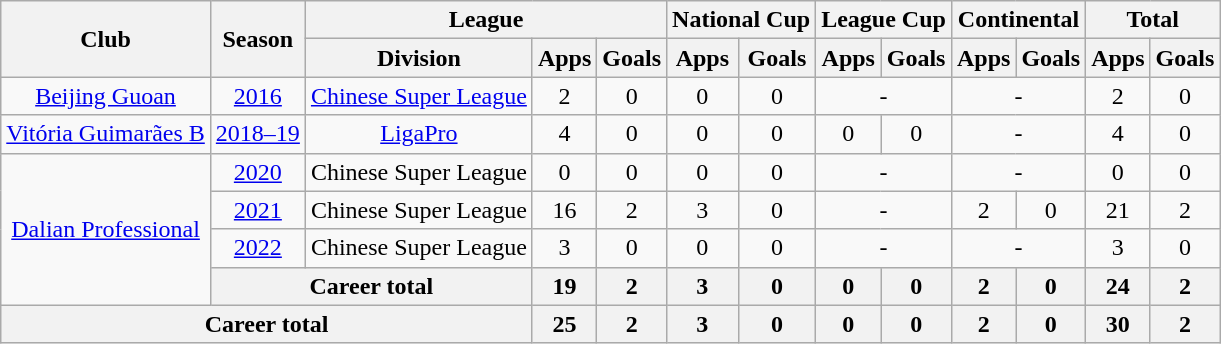<table class="wikitable" style="text-align: center">
<tr>
<th rowspan="2">Club</th>
<th rowspan="2">Season</th>
<th colspan="3">League</th>
<th colspan="2">National Cup</th>
<th colspan="2">League Cup</th>
<th colspan="2">Continental</th>
<th colspan="2">Total</th>
</tr>
<tr>
<th>Division</th>
<th>Apps</th>
<th>Goals</th>
<th>Apps</th>
<th>Goals</th>
<th>Apps</th>
<th>Goals</th>
<th>Apps</th>
<th>Goals</th>
<th>Apps</th>
<th>Goals</th>
</tr>
<tr>
<td><a href='#'>Beijing Guoan</a></td>
<td><a href='#'>2016</a></td>
<td><a href='#'>Chinese Super League</a></td>
<td>2</td>
<td>0</td>
<td>0</td>
<td>0</td>
<td colspan="2">-</td>
<td colspan="2">-</td>
<td>2</td>
<td>0</td>
</tr>
<tr>
<td><a href='#'>Vitória Guimarães B</a></td>
<td><a href='#'>2018–19</a></td>
<td><a href='#'>LigaPro</a></td>
<td>4</td>
<td>0</td>
<td>0</td>
<td>0</td>
<td>0</td>
<td>0</td>
<td colspan="2">-</td>
<td>4</td>
<td>0</td>
</tr>
<tr>
<td rowspan=4><a href='#'>Dalian Professional</a></td>
<td><a href='#'>2020</a></td>
<td>Chinese Super League</td>
<td>0</td>
<td>0</td>
<td>0</td>
<td>0</td>
<td colspan="2">-</td>
<td colspan="2">-</td>
<td>0</td>
<td>0</td>
</tr>
<tr>
<td><a href='#'>2021</a></td>
<td>Chinese Super League</td>
<td>16</td>
<td>2</td>
<td>3</td>
<td>0</td>
<td colspan="2">-</td>
<td>2</td>
<td>0</td>
<td>21</td>
<td>2</td>
</tr>
<tr>
<td><a href='#'>2022</a></td>
<td>Chinese Super League</td>
<td>3</td>
<td>0</td>
<td>0</td>
<td>0</td>
<td colspan="2">-</td>
<td colspan="2">-</td>
<td>3</td>
<td>0</td>
</tr>
<tr>
<th colspan=2>Career total</th>
<th>19</th>
<th>2</th>
<th>3</th>
<th>0</th>
<th>0</th>
<th>0</th>
<th>2</th>
<th>0</th>
<th>24</th>
<th>2</th>
</tr>
<tr>
<th colspan=3>Career total</th>
<th>25</th>
<th>2</th>
<th>3</th>
<th>0</th>
<th>0</th>
<th>0</th>
<th>2</th>
<th>0</th>
<th>30</th>
<th>2</th>
</tr>
</table>
